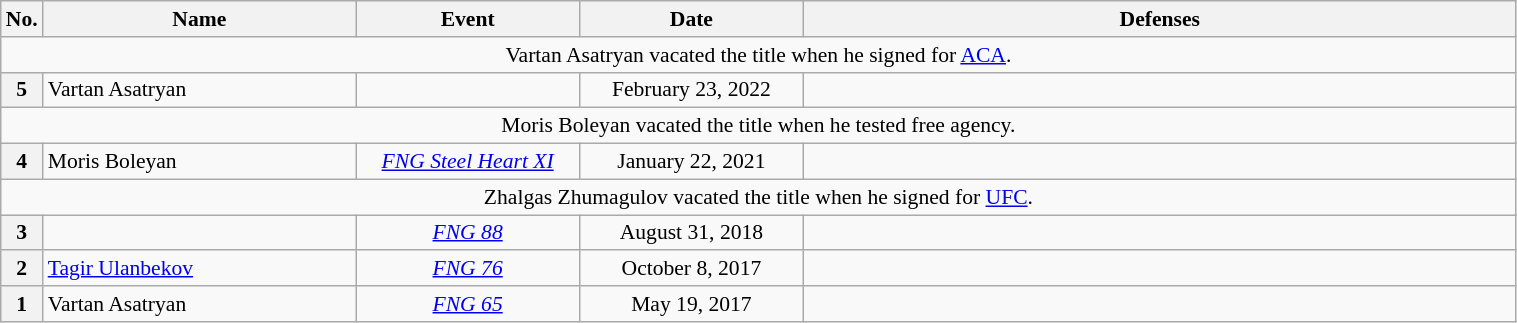<table class="wikitable" style="width:80%; font-size:90%;">
<tr>
<th style= width:1%;">No.</th>
<th style= width:21%;">Name</th>
<th style= width:15%;">Event</th>
<th style=width:15%;">Date</th>
<th style= width:48%;">Defenses</th>
</tr>
<tr>
<td style="text-align:center;" colspan="5">Vartan Asatryan vacated the title when he signed for <a href='#'>ACA</a>. </td>
</tr>
<tr>
<th>5</th>
<td align=left> Vartan Asatryan <br></td>
<td align=center><em></em><br></td>
<td align=center>February 23, 2022</td>
<td align=left></td>
</tr>
<tr>
<td style="text-align:center;" colspan="5">Moris Boleyan vacated the title when he tested free agency.</td>
</tr>
<tr>
<th>4</th>
<td align=left>  Moris Boleyan <br></td>
<td align=center><em><a href='#'>FNG Steel Heart XI</a></em><br></td>
<td align=center>January 22, 2021</td>
<td align=left></td>
</tr>
<tr>
<td style="text-align:center;" colspan="5">Zhalgas Zhumagulov vacated the title when he signed for <a href='#'>UFC</a>.</td>
</tr>
<tr>
<th>3</th>
<td align=left></td>
<td align=center><em> <a href='#'>FNG 88</a></em><br></td>
<td align=center>August 31, 2018</td>
<td align=left></td>
</tr>
<tr>
<th>2</th>
<td align=left> <a href='#'>Tagir Ulanbekov</a></td>
<td align=center><em> <a href='#'>FNG 76</a></em><br></td>
<td align=center>October 8, 2017</td>
<td align=left></td>
</tr>
<tr>
<th>1</th>
<td align=left> Vartan Asatryan <br></td>
<td align=center><em> <a href='#'>FNG 65</a></em><br></td>
<td align=center>May 19, 2017</td>
<td align=left></td>
</tr>
</table>
